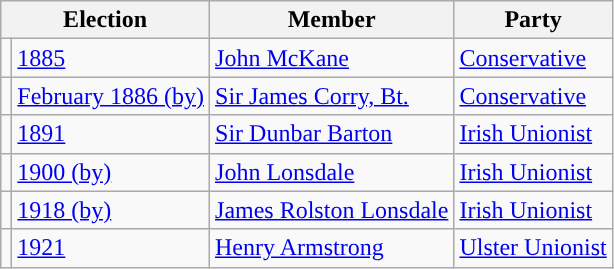<table class="wikitable">
<tr>
<th colspan="2">Election</th>
<th>Member</th>
<th>Party</th>
</tr>
<tr>
<td style="color:inherit;background-color: "></td>
<td><a href='#'>1885</a></td>
<td><a href='#'>John McKane</a></td>
<td><a href='#'>Conservative</a></td>
</tr>
<tr>
<td style="color:inherit;background-color: "></td>
<td><a href='#'>February 1886 (by)</a></td>
<td><a href='#'>Sir James Corry, Bt.</a></td>
<td><a href='#'>Conservative</a></td>
</tr>
<tr>
<td style="color:inherit;background-color: "></td>
<td><a href='#'>1891</a></td>
<td><a href='#'>Sir Dunbar Barton</a></td>
<td><a href='#'>Irish Unionist</a></td>
</tr>
<tr>
<td style="color:inherit;background-color: "></td>
<td><a href='#'>1900 (by)</a></td>
<td><a href='#'>John Lonsdale</a></td>
<td><a href='#'>Irish Unionist</a></td>
</tr>
<tr>
<td style="color:inherit;background-color: "></td>
<td><a href='#'>1918 (by)</a></td>
<td><a href='#'>James Rolston Lonsdale</a></td>
<td><a href='#'>Irish Unionist</a></td>
</tr>
<tr>
<td style="color:inherit;background-color: "></td>
<td><a href='#'>1921</a></td>
<td><a href='#'>Henry Armstrong</a></td>
<td><a href='#'>Ulster Unionist</a></td>
</tr>
</table>
